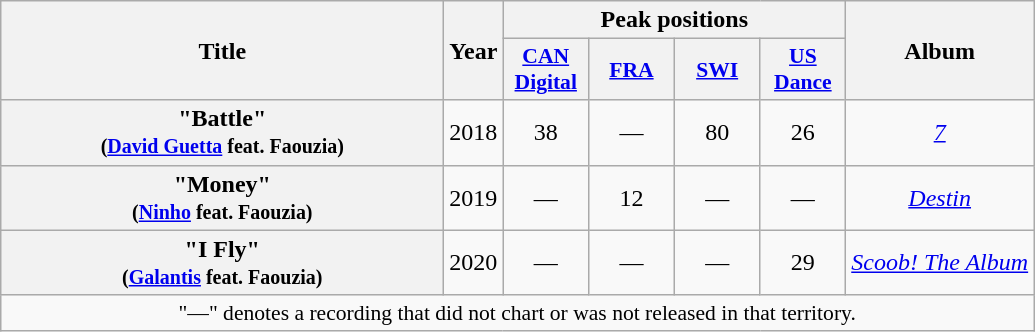<table class="wikitable plainrowheaders" style="text-align:center;">
<tr>
<th rowspan="2" scope="col" style="width:18em;">Title</th>
<th rowspan="2" scope="col" style="width:1em;">Year</th>
<th colspan="4" scope="col">Peak positions</th>
<th rowspan="2" scope="col">Album</th>
</tr>
<tr>
<th scope="col" style="width:3.5em;font-size:90%;"><a href='#'>CAN<br>Digital</a><br></th>
<th scope="col" style="width:3.5em;font-size:90%;"><a href='#'>FRA</a><br></th>
<th scope="col" style="width:3.5em;font-size:90%;"><a href='#'>SWI</a><br></th>
<th scope="col" style="width:3.5em;font-size:90%;"><a href='#'>US<br>Dance</a><br></th>
</tr>
<tr>
<th scope="row">"Battle"<br><small>(<a href='#'>David Guetta</a> feat. Faouzia)</small></th>
<td>2018</td>
<td>38</td>
<td>—</td>
<td>80</td>
<td>26</td>
<td><em><a href='#'>7</a></em></td>
</tr>
<tr>
<th scope="row">"Money"<br><small>(<a href='#'>Ninho</a> feat. Faouzia)</small></th>
<td>2019</td>
<td>—</td>
<td>12</td>
<td>—</td>
<td>—</td>
<td><em><a href='#'>Destin</a></em></td>
</tr>
<tr>
<th scope="row">"I Fly"<br><small>(<a href='#'>Galantis</a> feat. Faouzia)</small></th>
<td>2020</td>
<td>—</td>
<td>—</td>
<td>—</td>
<td>29</td>
<td><em><a href='#'>Scoob! The Album</a></em></td>
</tr>
<tr>
<td colspan="7" style="font-size:90%">"—" denotes a recording that did not chart or was not released in that territory.</td>
</tr>
</table>
